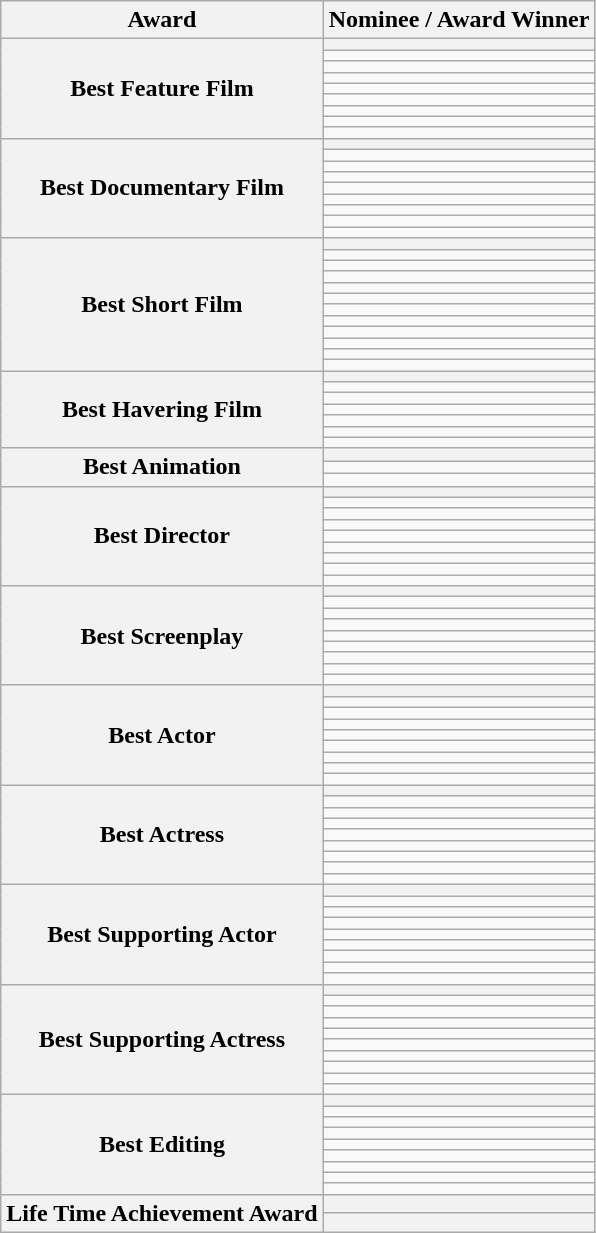<table role="presentation" class="wikitable mw-collapsible mw-collapsed">
<tr>
<th>Award</th>
<th>Nominee / Award Winner</th>
</tr>
<tr>
<th rowspan="9">Best Feature Film</th>
<th></th>
</tr>
<tr>
<td></td>
</tr>
<tr>
<td></td>
</tr>
<tr>
<td></td>
</tr>
<tr>
<td></td>
</tr>
<tr>
<td></td>
</tr>
<tr>
<td></td>
</tr>
<tr>
<td></td>
</tr>
<tr>
<td></td>
</tr>
<tr>
<th rowspan="9">Best Documentary Film</th>
<th></th>
</tr>
<tr>
<td></td>
</tr>
<tr>
<td></td>
</tr>
<tr>
<td></td>
</tr>
<tr>
<td></td>
</tr>
<tr>
<td></td>
</tr>
<tr>
<td></td>
</tr>
<tr>
<td></td>
</tr>
<tr>
<td></td>
</tr>
<tr>
<th rowspan="12">Best Short Film</th>
<th></th>
</tr>
<tr>
<td></td>
</tr>
<tr>
<td></td>
</tr>
<tr>
<td></td>
</tr>
<tr>
<td></td>
</tr>
<tr>
<td></td>
</tr>
<tr>
<td></td>
</tr>
<tr>
<td></td>
</tr>
<tr>
<td></td>
</tr>
<tr>
<td></td>
</tr>
<tr>
<td></td>
</tr>
<tr>
<td></td>
</tr>
<tr>
<th rowspan="7">Best Havering Film</th>
<th></th>
</tr>
<tr>
<td></td>
</tr>
<tr>
<td></td>
</tr>
<tr>
<td></td>
</tr>
<tr>
<td></td>
</tr>
<tr>
<td></td>
</tr>
<tr>
<td></td>
</tr>
<tr>
<th rowspan="3">Best Animation</th>
<th></th>
</tr>
<tr>
<td></td>
</tr>
<tr>
<td></td>
</tr>
<tr>
<th rowspan="9">Best Director</th>
<th></th>
</tr>
<tr>
<td></td>
</tr>
<tr>
<td></td>
</tr>
<tr>
<td></td>
</tr>
<tr>
<td></td>
</tr>
<tr>
<td></td>
</tr>
<tr>
<td></td>
</tr>
<tr>
<td></td>
</tr>
<tr>
<td></td>
</tr>
<tr>
<th rowspan="9">Best Screenplay</th>
<th></th>
</tr>
<tr>
<td></td>
</tr>
<tr>
<td></td>
</tr>
<tr>
<td></td>
</tr>
<tr>
<td></td>
</tr>
<tr>
<td></td>
</tr>
<tr>
<td></td>
</tr>
<tr>
<td></td>
</tr>
<tr>
<td></td>
</tr>
<tr>
<th rowspan="9">Best Actor</th>
<th></th>
</tr>
<tr>
<td></td>
</tr>
<tr>
<td></td>
</tr>
<tr>
<td></td>
</tr>
<tr>
<td></td>
</tr>
<tr>
<td></td>
</tr>
<tr>
<td></td>
</tr>
<tr>
<td></td>
</tr>
<tr>
<td></td>
</tr>
<tr>
<th rowspan="9">Best Actress</th>
<th></th>
</tr>
<tr>
<td></td>
</tr>
<tr>
<td></td>
</tr>
<tr>
<td></td>
</tr>
<tr>
<td></td>
</tr>
<tr>
<td></td>
</tr>
<tr>
<td></td>
</tr>
<tr>
<td></td>
</tr>
<tr>
<td></td>
</tr>
<tr>
<th rowspan="9">Best Supporting Actor</th>
<th></th>
</tr>
<tr>
<td></td>
</tr>
<tr>
<td></td>
</tr>
<tr>
<td></td>
</tr>
<tr>
<td></td>
</tr>
<tr>
<td></td>
</tr>
<tr>
<td></td>
</tr>
<tr>
<td></td>
</tr>
<tr>
<td></td>
</tr>
<tr>
<th rowspan="10">Best Supporting Actress</th>
<th></th>
</tr>
<tr>
<td></td>
</tr>
<tr>
<td></td>
</tr>
<tr>
<td></td>
</tr>
<tr>
<td></td>
</tr>
<tr>
<td></td>
</tr>
<tr>
<td></td>
</tr>
<tr>
<td></td>
</tr>
<tr>
<td></td>
</tr>
<tr>
<td></td>
</tr>
<tr>
<th rowspan="9">Best Editing</th>
<th></th>
</tr>
<tr>
<td></td>
</tr>
<tr>
<td></td>
</tr>
<tr>
<td></td>
</tr>
<tr>
<td></td>
</tr>
<tr>
<td></td>
</tr>
<tr>
<td></td>
</tr>
<tr>
<td></td>
</tr>
<tr>
<td></td>
</tr>
<tr>
<th rowspan="2">Life Time Achievement Award</th>
<th></th>
</tr>
<tr>
<th></th>
</tr>
</table>
